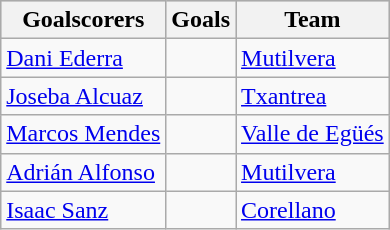<table class="wikitable sortable" class="wikitable">
<tr style="background:#ccc; text-align:center;">
<th>Goalscorers</th>
<th>Goals</th>
<th>Team</th>
</tr>
<tr>
<td> <a href='#'>Dani Ederra</a></td>
<td></td>
<td><a href='#'>Mutilvera</a></td>
</tr>
<tr>
<td> <a href='#'>Joseba Alcuaz</a></td>
<td></td>
<td><a href='#'>Txantrea</a></td>
</tr>
<tr>
<td> <a href='#'>Marcos Mendes</a></td>
<td></td>
<td><a href='#'>Valle de Egüés</a></td>
</tr>
<tr>
<td> <a href='#'>Adrián Alfonso</a></td>
<td></td>
<td><a href='#'>Mutilvera</a></td>
</tr>
<tr>
<td> <a href='#'>Isaac Sanz</a></td>
<td></td>
<td><a href='#'>Corellano</a></td>
</tr>
</table>
